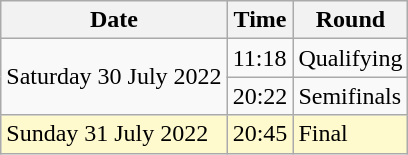<table class="wikitable">
<tr>
<th>Date</th>
<th>Time</th>
<th>Round</th>
</tr>
<tr>
<td rowspan=2>Saturday 30 July 2022</td>
<td>11:18</td>
<td>Qualifying</td>
</tr>
<tr>
<td>20:22</td>
<td>Semifinals</td>
</tr>
<tr>
<td style=background:lemonchiffon>Sunday 31 July 2022</td>
<td style=background:lemonchiffon>20:45</td>
<td style=background:lemonchiffon>Final</td>
</tr>
</table>
